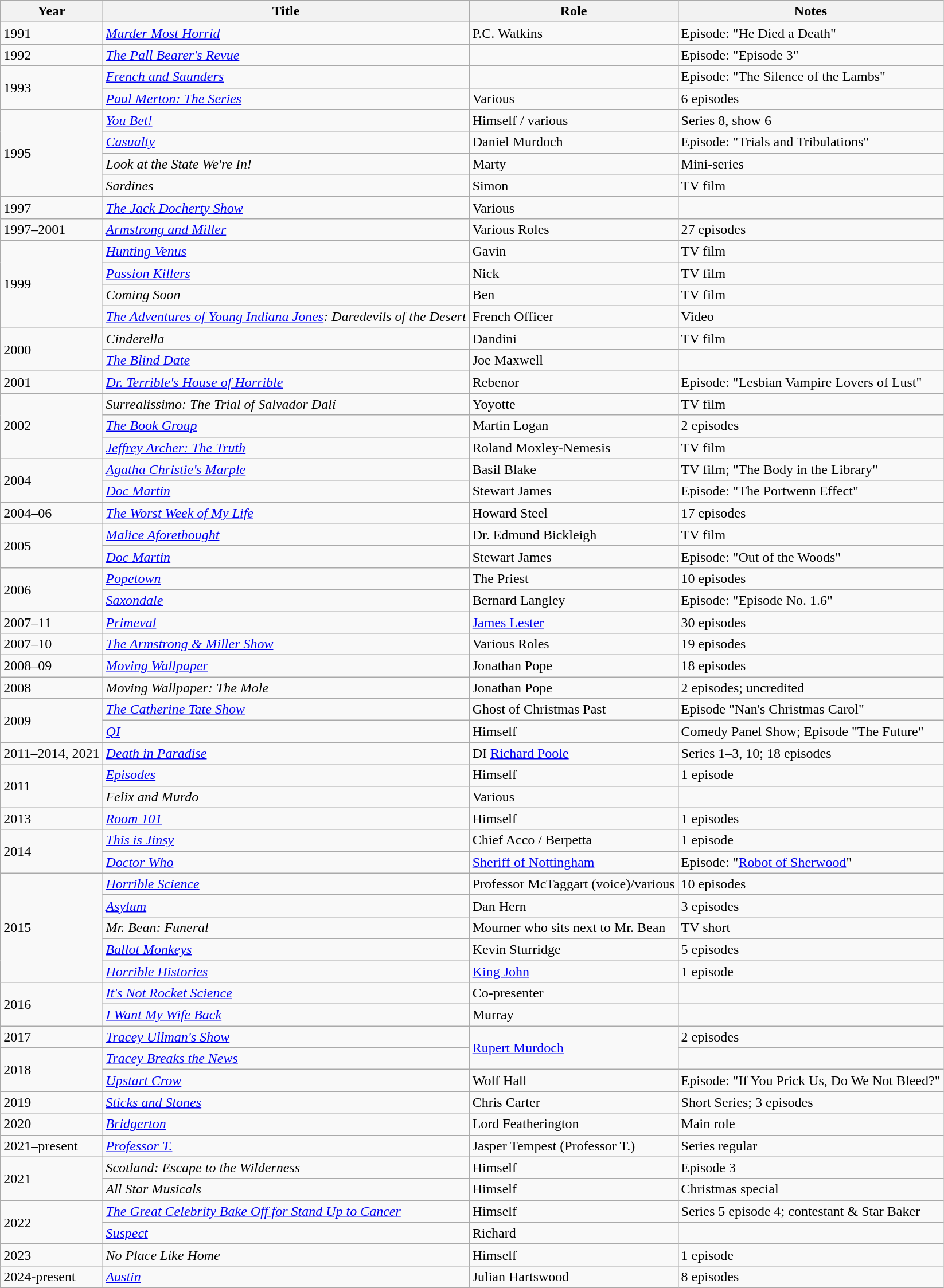<table class="wikitable sortable">
<tr>
<th>Year</th>
<th>Title</th>
<th>Role</th>
<th class="unsortable">Notes</th>
</tr>
<tr>
<td>1991</td>
<td><em><a href='#'>Murder Most Horrid</a></em></td>
<td>P.C. Watkins</td>
<td>Episode: "He Died a Death"</td>
</tr>
<tr>
<td>1992</td>
<td><em><a href='#'>The Pall Bearer's Revue</a></em></td>
<td></td>
<td>Episode: "Episode 3"</td>
</tr>
<tr>
<td rowspan="2">1993</td>
<td><em><a href='#'>French and Saunders</a></em></td>
<td></td>
<td>Episode: "The Silence of the Lambs"</td>
</tr>
<tr>
<td><em><a href='#'>Paul Merton: The Series</a></em></td>
<td>Various</td>
<td>6 episodes</td>
</tr>
<tr>
<td rowspan="4">1995</td>
<td><em><a href='#'>You Bet!</a></em></td>
<td>Himself / various</td>
<td>Series 8, show 6</td>
</tr>
<tr>
<td><em><a href='#'>Casualty</a></em></td>
<td>Daniel Murdoch</td>
<td>Episode: "Trials and Tribulations"</td>
</tr>
<tr>
<td><em>Look at the State We're In!</em></td>
<td>Marty</td>
<td>Mini-series</td>
</tr>
<tr>
<td><em>Sardines</em></td>
<td>Simon</td>
<td>TV film</td>
</tr>
<tr>
<td>1997</td>
<td><em><a href='#'>The Jack Docherty Show</a></em></td>
<td>Various</td>
<td></td>
</tr>
<tr>
<td>1997–2001</td>
<td><em><a href='#'>Armstrong and Miller</a></em></td>
<td>Various Roles</td>
<td>27 episodes</td>
</tr>
<tr>
<td rowspan="4">1999</td>
<td><em><a href='#'>Hunting Venus</a></em></td>
<td>Gavin</td>
<td>TV film</td>
</tr>
<tr>
<td><em><a href='#'>Passion Killers</a></em></td>
<td>Nick</td>
<td>TV film</td>
</tr>
<tr>
<td><em>Coming Soon</em></td>
<td>Ben</td>
<td>TV film</td>
</tr>
<tr>
<td><em><a href='#'>The Adventures of Young Indiana Jones</a>: Daredevils of the Desert</em></td>
<td>French Officer</td>
<td>Video</td>
</tr>
<tr>
<td rowspan="2">2000</td>
<td><em>Cinderella</em></td>
<td>Dandini</td>
<td>TV film</td>
</tr>
<tr>
<td><em><a href='#'>The Blind Date</a></em></td>
<td>Joe Maxwell</td>
<td></td>
</tr>
<tr>
<td>2001</td>
<td><em><a href='#'>Dr. Terrible's House of Horrible</a></em></td>
<td>Rebenor</td>
<td>Episode: "Lesbian Vampire Lovers of Lust"</td>
</tr>
<tr>
<td rowspan="3">2002</td>
<td><em>Surrealissimo: The Trial of Salvador Dalí</em></td>
<td>Yoyotte</td>
<td>TV film</td>
</tr>
<tr>
<td><em><a href='#'>The Book Group</a></em></td>
<td>Martin Logan</td>
<td>2 episodes</td>
</tr>
<tr>
<td><em><a href='#'>Jeffrey Archer: The Truth</a></em></td>
<td>Roland Moxley-Nemesis</td>
<td>TV film</td>
</tr>
<tr>
<td rowspan="2">2004</td>
<td><em><a href='#'>Agatha Christie's Marple</a></em></td>
<td>Basil Blake</td>
<td>TV film; "The Body in the Library"</td>
</tr>
<tr>
<td><em><a href='#'>Doc Martin</a></em></td>
<td>Stewart James</td>
<td>Episode: "The Portwenn Effect"</td>
</tr>
<tr>
<td>2004–06</td>
<td><em><a href='#'>The Worst Week of My Life</a></em></td>
<td>Howard Steel</td>
<td>17 episodes</td>
</tr>
<tr>
<td rowspan="2">2005</td>
<td><em><a href='#'>Malice Aforethought</a></em></td>
<td>Dr. Edmund Bickleigh</td>
<td>TV film</td>
</tr>
<tr>
<td><em><a href='#'>Doc Martin</a></em></td>
<td>Stewart James</td>
<td>Episode: "Out of the Woods"</td>
</tr>
<tr>
<td rowspan="2">2006</td>
<td><em><a href='#'>Popetown</a></em></td>
<td>The Priest</td>
<td>10 episodes</td>
</tr>
<tr>
<td><em><a href='#'>Saxondale</a></em></td>
<td>Bernard Langley</td>
<td>Episode: "Episode No. 1.6"</td>
</tr>
<tr>
<td>2007–11</td>
<td><em><a href='#'>Primeval</a></em></td>
<td><a href='#'>James Lester</a></td>
<td>30 episodes</td>
</tr>
<tr>
<td>2007–10</td>
<td><em><a href='#'>The Armstrong & Miller Show</a></em></td>
<td>Various Roles</td>
<td>19 episodes</td>
</tr>
<tr>
<td>2008–09</td>
<td><em><a href='#'>Moving Wallpaper</a></em></td>
<td>Jonathan Pope</td>
<td>18 episodes</td>
</tr>
<tr>
<td>2008</td>
<td><em>Moving Wallpaper: The Mole</em></td>
<td>Jonathan Pope</td>
<td>2 episodes; uncredited</td>
</tr>
<tr>
<td rowspan="2">2009</td>
<td><em><a href='#'>The Catherine Tate Show</a></em></td>
<td>Ghost of Christmas Past</td>
<td>Episode "Nan's Christmas Carol"</td>
</tr>
<tr>
<td><em><a href='#'>QI</a></em></td>
<td>Himself</td>
<td>Comedy Panel Show; Episode "The Future"</td>
</tr>
<tr>
<td>2011–2014, 2021</td>
<td><em><a href='#'>Death in Paradise</a></em></td>
<td>DI <a href='#'>Richard Poole</a></td>
<td>Series 1–3, 10; 18 episodes</td>
</tr>
<tr>
<td rowspan="2">2011</td>
<td><em><a href='#'>Episodes</a></em></td>
<td>Himself</td>
<td>1 episode</td>
</tr>
<tr>
<td><em>Felix and Murdo</em></td>
<td>Various</td>
<td></td>
</tr>
<tr>
<td>2013</td>
<td><em><a href='#'>Room 101</a></em></td>
<td>Himself</td>
<td>1 episodes</td>
</tr>
<tr>
<td rowspan="2">2014</td>
<td><em><a href='#'>This is Jinsy</a></em></td>
<td>Chief Acco / Berpetta</td>
<td>1 episode</td>
</tr>
<tr>
<td><em><a href='#'>Doctor Who</a></em></td>
<td><a href='#'>Sheriff of Nottingham</a></td>
<td>Episode: "<a href='#'>Robot of Sherwood</a>"</td>
</tr>
<tr>
<td rowspan="5">2015</td>
<td><em><a href='#'>Horrible Science</a></em></td>
<td>Professor McTaggart (voice)/various</td>
<td>10 episodes</td>
</tr>
<tr>
<td><em><a href='#'>Asylum</a></em></td>
<td>Dan Hern</td>
<td>3 episodes</td>
</tr>
<tr>
<td><em>Mr. Bean: Funeral</em></td>
<td>Mourner who sits next to Mr. Bean</td>
<td>TV short</td>
</tr>
<tr>
<td><em><a href='#'>Ballot Monkeys</a></em></td>
<td>Kevin Sturridge</td>
<td>5 episodes</td>
</tr>
<tr>
<td><em><a href='#'>Horrible Histories</a></em></td>
<td><a href='#'>King John</a></td>
<td>1 episode</td>
</tr>
<tr>
<td rowspan="2">2016</td>
<td><em><a href='#'>It's Not Rocket Science</a></em></td>
<td>Co-presenter</td>
<td></td>
</tr>
<tr>
<td><em><a href='#'>I Want My Wife Back</a></em></td>
<td>Murray</td>
<td></td>
</tr>
<tr>
<td>2017</td>
<td><em><a href='#'>Tracey Ullman's Show</a></em></td>
<td rowspan="2"><a href='#'>Rupert Murdoch</a></td>
<td>2 episodes</td>
</tr>
<tr>
<td rowspan="2">2018</td>
<td><em><a href='#'>Tracey Breaks the News</a></em></td>
<td></td>
</tr>
<tr>
<td><em><a href='#'>Upstart Crow</a></em></td>
<td>Wolf Hall</td>
<td>Episode: "If You Prick Us, Do We Not Bleed?"</td>
</tr>
<tr>
<td>2019</td>
<td><em><a href='#'>Sticks and Stones</a></em></td>
<td>Chris Carter</td>
<td>Short Series; 3 episodes</td>
</tr>
<tr>
<td>2020</td>
<td><em><a href='#'>Bridgerton</a></em></td>
<td>Lord Featherington</td>
<td>Main role</td>
</tr>
<tr>
<td>2021–present</td>
<td><em><a href='#'>Professor T.</a></em></td>
<td>Jasper Tempest (Professor T.)</td>
<td>Series regular</td>
</tr>
<tr>
<td rowspan="2">2021</td>
<td><em>Scotland: Escape to the Wilderness</em></td>
<td>Himself</td>
<td>Episode 3</td>
</tr>
<tr>
<td><em>All Star Musicals</em></td>
<td>Himself</td>
<td>Christmas special</td>
</tr>
<tr>
<td rowspan="2">2022</td>
<td><em><a href='#'>The Great Celebrity Bake Off for Stand Up to Cancer</a></em></td>
<td>Himself</td>
<td>Series 5 episode 4; contestant & Star Baker</td>
</tr>
<tr>
<td><em><a href='#'>Suspect</a></em></td>
<td>Richard</td>
<td></td>
</tr>
<tr>
<td>2023</td>
<td><em>No Place Like Home</em></td>
<td>Himself</td>
<td>1 episode</td>
</tr>
<tr>
<td>2024-present</td>
<td><em><a href='#'>Austin</a></em></td>
<td>Julian Hartswood</td>
<td>8 episodes</td>
</tr>
</table>
